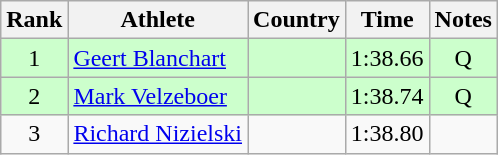<table class="wikitable" style="text-align:center">
<tr>
<th>Rank</th>
<th>Athlete</th>
<th>Country</th>
<th>Time</th>
<th>Notes</th>
</tr>
<tr bgcolor=ccffcc>
<td>1</td>
<td align=left><a href='#'>Geert Blanchart</a></td>
<td align=left></td>
<td>1:38.66</td>
<td>Q</td>
</tr>
<tr bgcolor=ccffcc>
<td>2</td>
<td align=left><a href='#'>Mark Velzeboer</a></td>
<td align=left></td>
<td>1:38.74</td>
<td>Q</td>
</tr>
<tr>
<td>3</td>
<td align=left><a href='#'>Richard Nizielski</a></td>
<td align=left></td>
<td>1:38.80</td>
<td></td>
</tr>
</table>
